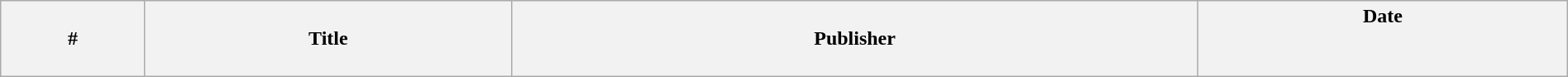<table class="wikitable" style="width:100%; margin:auto">
<tr>
<th>#</th>
<th>Title</th>
<th>Publisher</th>
<th>Date<br><br><br></th>
</tr>
</table>
